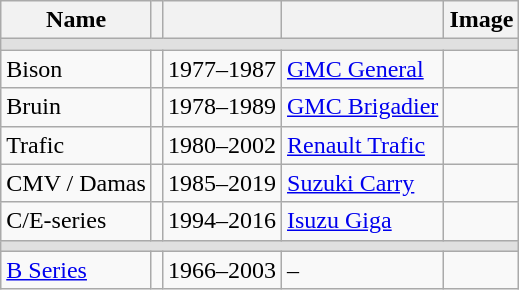<table class="wikitable sortable">
<tr>
<th width= px>Name</th>
<th width= px></th>
<th width= px></th>
<th width= px></th>
<th width= px>Image</th>
</tr>
<tr>
<td colspan=5 style=background:#e0e0e0></td>
</tr>
<tr>
<td>Bison</td>
<td></td>
<td>1977–1987</td>
<td><a href='#'>GMC General</a></td>
<td></td>
</tr>
<tr>
<td>Bruin</td>
<td></td>
<td>1978–1989</td>
<td><a href='#'>GMC Brigadier</a></td>
<td></td>
</tr>
<tr>
<td>Trafic</td>
<td></td>
<td>1980–2002</td>
<td><a href='#'>Renault Trafic</a></td>
<td></td>
</tr>
<tr>
<td>CMV / Damas</td>
<td><br></td>
<td>1985–2019</td>
<td><a href='#'>Suzuki Carry</a></td>
<td></td>
</tr>
<tr>
<td>C/E-series</td>
<td></td>
<td>1994–2016</td>
<td><a href='#'>Isuzu Giga</a></td>
<td></td>
</tr>
<tr>
<td colspan=5 style=background:#e0e0e0></td>
</tr>
<tr>
<td><a href='#'>B Series</a></td>
<td></td>
<td>1966–2003</td>
<td {{center>–</td>
<td></td>
</tr>
</table>
